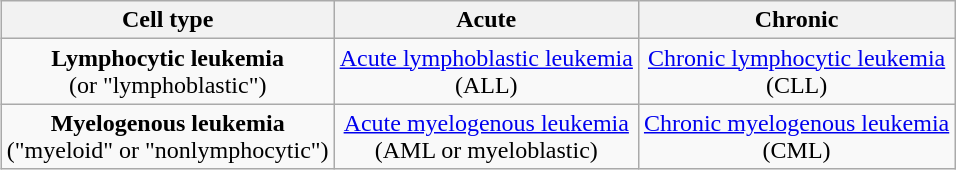<table class="wikitable" style="margin-left:15px; text-align:center">
<tr>
<th>Cell type</th>
<th>Acute</th>
<th>Chronic</th>
</tr>
<tr>
<td><strong>Lymphocytic leukemia</strong><br>(or "lymphoblastic")</td>
<td><a href='#'>Acute lymphoblastic leukemia</a><br> (ALL)</td>
<td><a href='#'>Chronic lymphocytic leukemia</a><br> (CLL)</td>
</tr>
<tr>
<td><strong>Myelogenous leukemia</strong><br>("myeloid" or "nonlymphocytic")</td>
<td><a href='#'>Acute myelogenous leukemia</a> <br>(AML or myeloblastic)</td>
<td><a href='#'>Chronic myelogenous leukemia</a><br> (CML)</td>
</tr>
</table>
